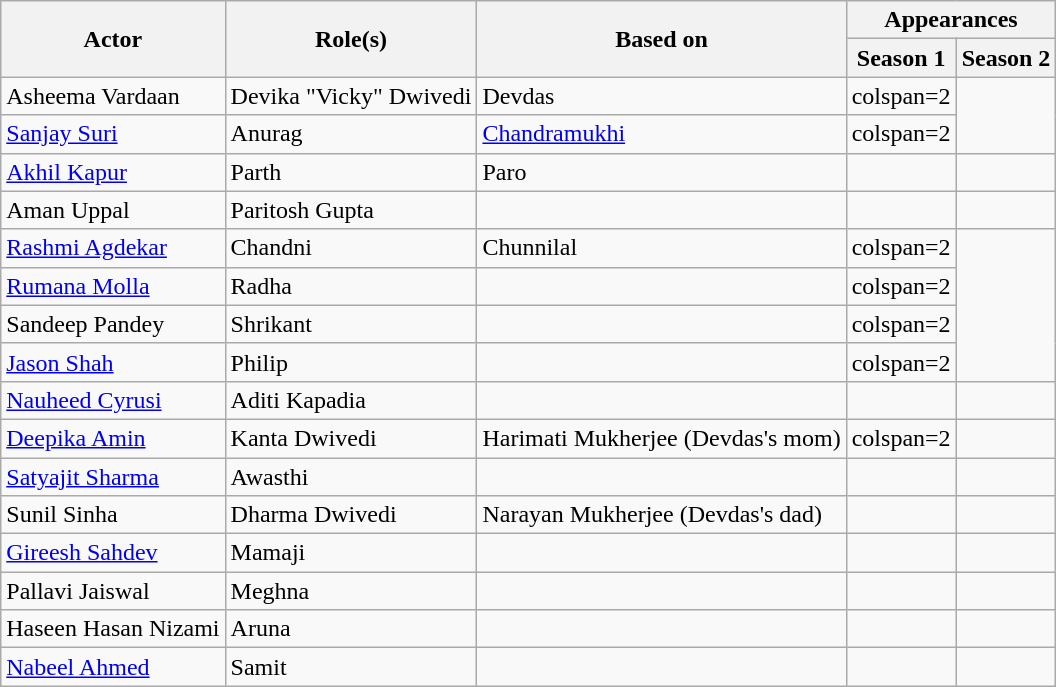<table class="wikitable">
<tr>
<th rowspan="2">Actor</th>
<th rowspan="2">Role(s)</th>
<th rowspan="2">Based on</th>
<th colspan="2">Appearances</th>
</tr>
<tr>
<th>Season 1</th>
<th>Season 2</th>
</tr>
<tr>
<td>Asheema Vardaan</td>
<td>Devika "Vicky" Dwivedi</td>
<td>Devdas</td>
<td>colspan=2 </td>
</tr>
<tr>
<td><a href='#'>Sanjay Suri</a></td>
<td>Anurag</td>
<td><a href='#'>Chandramukhi</a></td>
<td>colspan=2 </td>
</tr>
<tr>
<td><a href='#'>Akhil Kapur</a></td>
<td>Parth</td>
<td>Paro</td>
<td></td>
<td></td>
</tr>
<tr>
<td>Aman Uppal</td>
<td>Paritosh Gupta</td>
<td></td>
<td></td>
<td></td>
</tr>
<tr>
<td><a href='#'>Rashmi Agdekar</a></td>
<td>Chandni</td>
<td>Chunnilal</td>
<td>colspan=2 </td>
</tr>
<tr>
<td><a href='#'>Rumana Molla</a></td>
<td>Radha</td>
<td></td>
<td>colspan=2 </td>
</tr>
<tr>
<td>Sandeep Pandey</td>
<td>Shrikant</td>
<td></td>
<td>colspan=2 </td>
</tr>
<tr>
<td><a href='#'>Jason Shah</a></td>
<td>Philip</td>
<td></td>
<td>colspan=2 </td>
</tr>
<tr>
<td><a href='#'>Nauheed Cyrusi</a></td>
<td>Aditi Kapadia</td>
<td></td>
<td></td>
<td></td>
</tr>
<tr>
<td><a href='#'>Deepika Amin</a></td>
<td>Kanta Dwivedi</td>
<td>Harimati Mukherjee (Devdas's mom)</td>
<td>colspan=2 </td>
</tr>
<tr>
<td><a href='#'>Satyajit Sharma</a></td>
<td>Awasthi</td>
<td></td>
<td></td>
<td></td>
</tr>
<tr>
<td>Sunil Sinha</td>
<td>Dharma Dwivedi</td>
<td>Narayan Mukherjee (Devdas's dad)</td>
<td></td>
<td></td>
</tr>
<tr>
<td><a href='#'>Gireesh Sahdev</a></td>
<td>Mamaji</td>
<td></td>
<td></td>
</tr>
<tr>
<td>Pallavi Jaiswal</td>
<td>Meghna</td>
<td></td>
<td></td>
<td></td>
</tr>
<tr>
<td>Haseen Hasan Nizami</td>
<td>Aruna</td>
<td></td>
<td></td>
<td></td>
</tr>
<tr>
<td><a href='#'>Nabeel Ahmed</a></td>
<td>Samit</td>
<td></td>
<td></td>
<td></td>
</tr>
</table>
